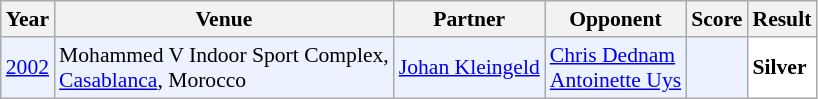<table class="sortable wikitable" style="font-size: 90%;">
<tr>
<th>Year</th>
<th>Venue</th>
<th>Partner</th>
<th>Opponent</th>
<th>Score</th>
<th>Result</th>
</tr>
<tr style="background:#ECF2FF">
<td align="center"><a href='#'>2002</a></td>
<td align="left">Mohammed V Indoor Sport Complex,<br><a href='#'>Casablanca</a>, Morocco</td>
<td align="left"> <a href='#'>Johan Kleingeld</a></td>
<td align="left"> <a href='#'>Chris Dednam</a><br> <a href='#'>Antoinette Uys</a></td>
<td align="left"></td>
<td style="text-align:left; background:white"> <strong>Silver</strong></td>
</tr>
</table>
